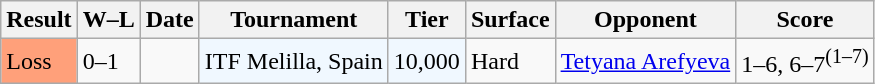<table class="sortable wikitable">
<tr>
<th>Result</th>
<th class="unsortable">W–L</th>
<th>Date</th>
<th>Tournament</th>
<th>Tier</th>
<th>Surface</th>
<th>Opponent</th>
<th class="unsortable">Score</th>
</tr>
<tr>
<td bgcolor="FFA07A">Loss</td>
<td>0–1</td>
<td></td>
<td bgcolor="#f0f8ff">ITF Melilla, Spain</td>
<td bgcolor="#f0f8ff">10,000</td>
<td>Hard</td>
<td> <a href='#'>Tetyana Arefyeva</a></td>
<td>1–6, 6–7<sup>(1–7)</sup></td>
</tr>
</table>
